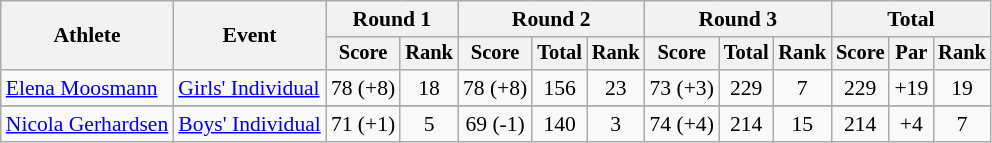<table class="wikitable" style="font-size:90%">
<tr>
<th rowspan="2">Athlete</th>
<th rowspan="2">Event</th>
<th colspan="2">Round 1</th>
<th colspan="3">Round 2</th>
<th colspan="3">Round 3</th>
<th colspan="3">Total</th>
</tr>
<tr style="font-size:95%">
<th>Score</th>
<th>Rank</th>
<th>Score</th>
<th>Total</th>
<th>Rank</th>
<th>Score</th>
<th>Total</th>
<th>Rank</th>
<th>Score</th>
<th>Par</th>
<th>Rank</th>
</tr>
<tr align=center>
<td align=left><a href='#'>Elena Moosmann</a></td>
<td align=left><a href='#'>Girls' Individual</a></td>
<td>78 (+8)</td>
<td>18</td>
<td>78 (+8)</td>
<td>156</td>
<td>23</td>
<td>73 (+3)</td>
<td>229</td>
<td>7</td>
<td>229</td>
<td>+19</td>
<td>19</td>
</tr>
<tr>
</tr>
<tr align=center>
<td align=left><a href='#'>Nicola Gerhardsen</a></td>
<td align=left><a href='#'>Boys' Individual</a></td>
<td>71 (+1)</td>
<td>5</td>
<td>69 (-1)</td>
<td>140</td>
<td>3</td>
<td>74 (+4)</td>
<td>214</td>
<td>15</td>
<td>214</td>
<td>+4</td>
<td>7</td>
</tr>
</table>
